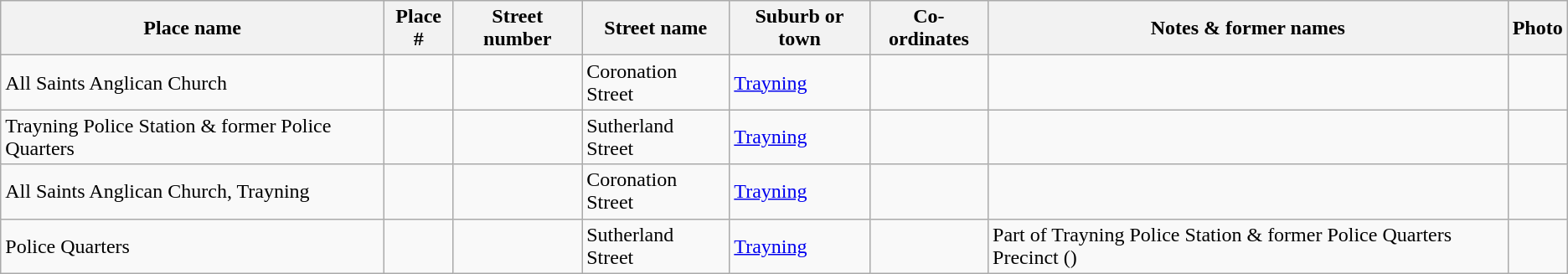<table class="wikitable sortable">
<tr>
<th>Place name</th>
<th>Place #</th>
<th>Street number</th>
<th>Street name</th>
<th>Suburb or town</th>
<th>Co-ordinates</th>
<th class="unsortable">Notes & former names</th>
<th class="unsortable">Photo</th>
</tr>
<tr>
<td>All Saints Anglican Church</td>
<td></td>
<td></td>
<td>Coronation Street</td>
<td><a href='#'>Trayning</a></td>
<td></td>
<td></td>
<td></td>
</tr>
<tr>
<td>Trayning Police Station & former Police Quarters</td>
<td></td>
<td></td>
<td>Sutherland Street</td>
<td><a href='#'>Trayning</a></td>
<td></td>
<td></td>
<td></td>
</tr>
<tr>
<td>All Saints Anglican Church, Trayning</td>
<td></td>
<td></td>
<td>Coronation Street</td>
<td><a href='#'>Trayning</a></td>
<td></td>
<td></td>
<td></td>
</tr>
<tr>
<td>Police Quarters</td>
<td></td>
<td></td>
<td>Sutherland Street</td>
<td><a href='#'>Trayning</a></td>
<td></td>
<td>Part of Trayning Police Station & former Police Quarters Precinct ()</td>
<td></td>
</tr>
</table>
